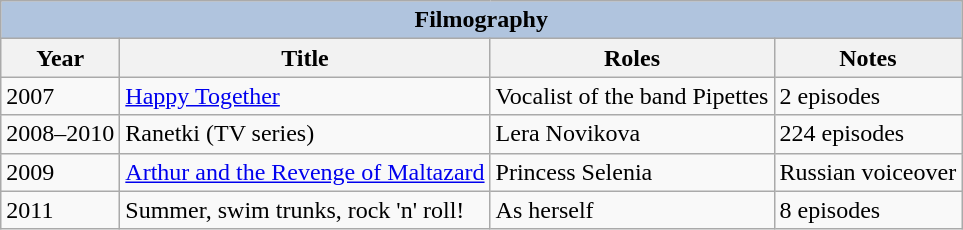<table class="wikitable">
<tr>
<th colspan="5" style="background: LightSteelBlue;">Filmography</th>
</tr>
<tr>
<th>Year</th>
<th>Title</th>
<th>Roles</th>
<th>Notes</th>
</tr>
<tr>
<td>2007</td>
<td><a href='#'>Happy Together</a></td>
<td>Vocalist of the band Pipettes</td>
<td>2 episodes</td>
</tr>
<tr>
<td>2008–2010</td>
<td>Ranetki (TV series)</td>
<td>Lera Novikova</td>
<td>224 episodes</td>
</tr>
<tr>
<td>2009</td>
<td><a href='#'>Arthur and the Revenge of Maltazard</a></td>
<td>Princess Selenia</td>
<td>Russian voiceover</td>
</tr>
<tr>
<td>2011</td>
<td>Summer, swim trunks, rock 'n' roll!</td>
<td>As herself</td>
<td>8 episodes</td>
</tr>
</table>
